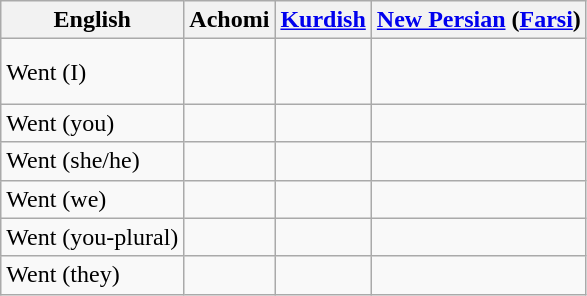<table class="wikitable">
<tr>
<th>English</th>
<th>Achomi</th>
<th><a href='#'>Kurdish</a></th>
<th><a href='#'>New Persian</a> (<a href='#'>Farsi</a>)</th>
</tr>
<tr>
<td>Went (I)</td>
<td></td>
<td></td>
<td><br><br></td>
</tr>
<tr>
<td>Went (you)</td>
<td></td>
<td></td>
<td></td>
</tr>
<tr>
<td>Went (she/he)</td>
<td></td>
<td></td>
<td></td>
</tr>
<tr>
<td>Went (we)</td>
<td></td>
<td></td>
<td></td>
</tr>
<tr>
<td>Went (you-plural)</td>
<td></td>
<td></td>
<td><br></td>
</tr>
<tr>
<td>Went (they)</td>
<td></td>
<td></td>
<td><br></td>
</tr>
</table>
